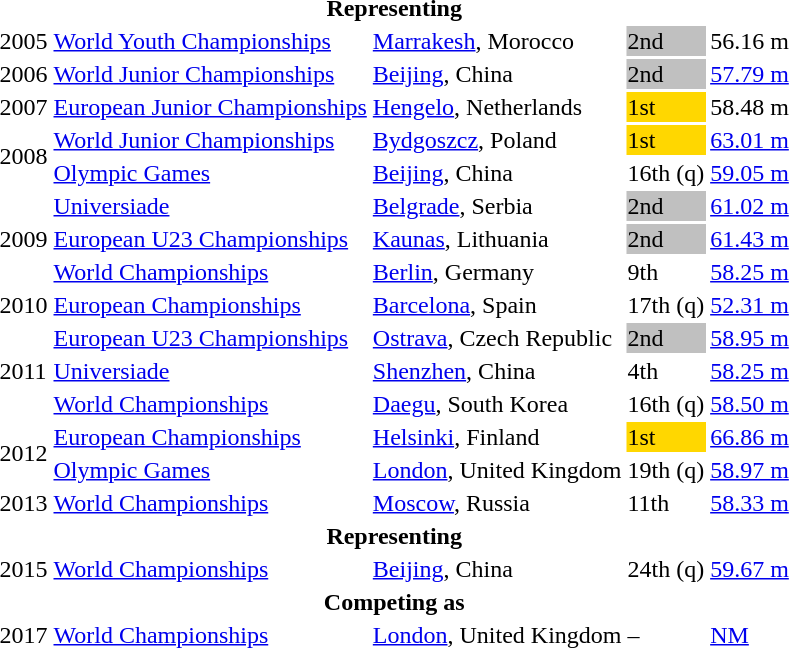<table>
<tr>
<th colspan="6">Representing </th>
</tr>
<tr>
<td>2005</td>
<td><a href='#'>World Youth Championships</a></td>
<td><a href='#'>Marrakesh</a>, Morocco</td>
<td bgcolor="silver">2nd</td>
<td>56.16 m</td>
</tr>
<tr>
<td>2006</td>
<td><a href='#'>World Junior Championships</a></td>
<td><a href='#'>Beijing</a>, China</td>
<td bgcolor="silver">2nd</td>
<td><a href='#'>57.79 m</a></td>
</tr>
<tr>
<td>2007</td>
<td><a href='#'>European Junior Championships</a></td>
<td><a href='#'>Hengelo</a>, Netherlands</td>
<td bgcolor="gold">1st</td>
<td>58.48 m</td>
</tr>
<tr>
<td rowspan=2>2008</td>
<td><a href='#'>World Junior Championships</a></td>
<td><a href='#'>Bydgoszcz</a>, Poland</td>
<td bgcolor="gold">1st</td>
<td><a href='#'>63.01 m</a></td>
</tr>
<tr>
<td><a href='#'>Olympic Games</a></td>
<td><a href='#'>Beijing</a>, China</td>
<td>16th (q)</td>
<td><a href='#'>59.05 m</a></td>
</tr>
<tr>
<td rowspan=3>2009</td>
<td><a href='#'>Universiade</a></td>
<td><a href='#'>Belgrade</a>, Serbia</td>
<td bgcolor="silver">2nd</td>
<td><a href='#'>61.02 m</a></td>
</tr>
<tr>
<td><a href='#'>European U23 Championships</a></td>
<td><a href='#'>Kaunas</a>, Lithuania</td>
<td bgcolor="silver">2nd</td>
<td><a href='#'>61.43 m</a></td>
</tr>
<tr>
<td><a href='#'>World Championships</a></td>
<td><a href='#'>Berlin</a>, Germany</td>
<td>9th</td>
<td><a href='#'>58.25 m</a></td>
</tr>
<tr>
<td>2010</td>
<td><a href='#'>European Championships</a></td>
<td><a href='#'>Barcelona</a>, Spain</td>
<td>17th (q)</td>
<td><a href='#'>52.31 m</a></td>
</tr>
<tr>
<td rowspan=3>2011</td>
<td><a href='#'>European U23 Championships</a></td>
<td><a href='#'>Ostrava</a>, Czech Republic</td>
<td bgcolor=silver>2nd</td>
<td><a href='#'>58.95 m</a></td>
</tr>
<tr>
<td><a href='#'>Universiade</a></td>
<td><a href='#'>Shenzhen</a>, China</td>
<td>4th</td>
<td><a href='#'>58.25 m</a></td>
</tr>
<tr>
<td><a href='#'>World Championships</a></td>
<td><a href='#'>Daegu</a>, South Korea</td>
<td>16th (q)</td>
<td><a href='#'>58.50 m</a></td>
</tr>
<tr>
<td rowspan=2>2012</td>
<td><a href='#'>European Championships</a></td>
<td><a href='#'>Helsinki</a>, Finland</td>
<td bgcolor="gold">1st</td>
<td><a href='#'>66.86 m</a></td>
</tr>
<tr>
<td><a href='#'>Olympic Games</a></td>
<td><a href='#'>London</a>, United Kingdom</td>
<td>19th (q)</td>
<td><a href='#'>58.97 m</a></td>
</tr>
<tr>
<td>2013</td>
<td><a href='#'>World Championships</a></td>
<td><a href='#'>Moscow</a>, Russia</td>
<td>11th</td>
<td><a href='#'>58.33 m</a></td>
</tr>
<tr>
<th colspan="6">Representing </th>
</tr>
<tr>
<td>2015</td>
<td><a href='#'>World Championships</a></td>
<td><a href='#'>Beijing</a>, China</td>
<td>24th (q)</td>
<td><a href='#'>59.67 m</a></td>
</tr>
<tr>
<th colspan="6">Competing as </th>
</tr>
<tr>
<td>2017</td>
<td><a href='#'>World Championships</a></td>
<td><a href='#'>London</a>, United Kingdom</td>
<td>–</td>
<td><a href='#'>NM</a></td>
</tr>
</table>
